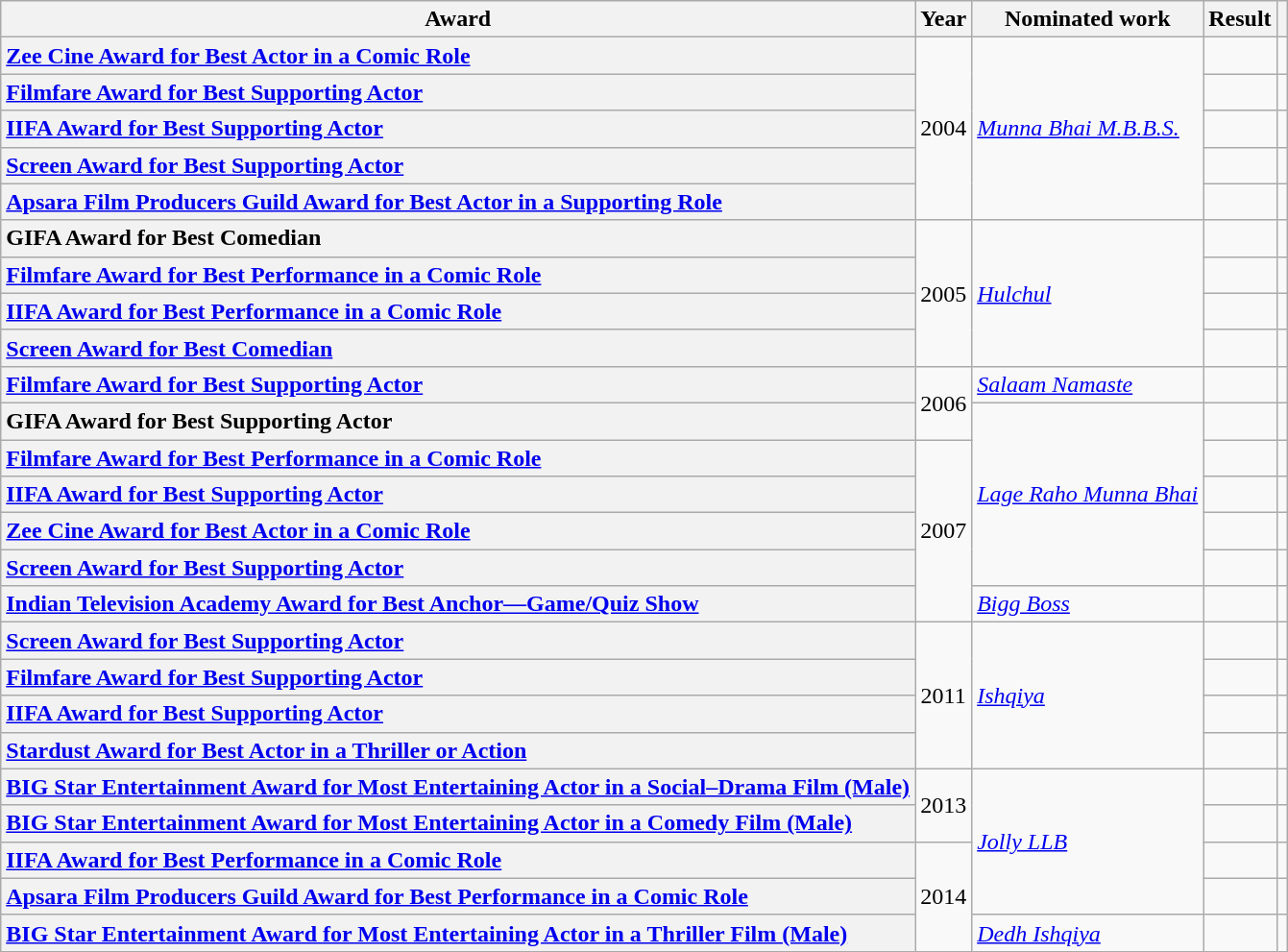<table class="wikitable plainrowheaders">
<tr>
<th scope="col">Award</th>
<th scope="col">Year</th>
<th scope="col">Nominated work</th>
<th scope="col">Result</th>
<th scope="col" class="unsortable"></th>
</tr>
<tr>
<th scope="row" style="text-align:left;"><a href='#'>Zee Cine Award for Best Actor in a Comic Role</a></th>
<td rowspan="5" style="text-align:center;">2004</td>
<td rowspan="5"><em><a href='#'>Munna Bhai M.B.B.S.</a></em></td>
<td></td>
<td style="text-align:center;"></td>
</tr>
<tr>
<th scope="row" style="text-align:left;"><a href='#'>Filmfare Award for Best Supporting Actor</a></th>
<td></td>
<td style="text-align:center;"></td>
</tr>
<tr>
<th scope="row" style="text-align:left;"><a href='#'>IIFA Award for Best Supporting Actor</a></th>
<td></td>
<td style="text-align:center;"></td>
</tr>
<tr>
<th scope="row" style="text-align:left;"><a href='#'>Screen Award for Best Supporting Actor</a></th>
<td></td>
<td style="text-align:center;"></td>
</tr>
<tr>
<th scope="row" style="text-align:left;"><a href='#'>Apsara Film Producers Guild Award for Best Actor in a Supporting Role</a></th>
<td></td>
<td style="text-align:center;"></td>
</tr>
<tr>
<th scope="row" style="text-align:left;">GIFA Award for Best Comedian</th>
<td rowspan="4" style="text-align:center;">2005</td>
<td rowspan="4"><em><a href='#'>Hulchul</a></em></td>
<td></td>
<td style="text-align:center;"></td>
</tr>
<tr>
<th scope="row" style="text-align:left;"><a href='#'>Filmfare Award for Best Performance in a Comic Role</a></th>
<td></td>
<td style="text-align:center;"></td>
</tr>
<tr>
<th scope="row" style="text-align:left;"><a href='#'>IIFA Award for Best Performance in a Comic Role</a></th>
<td></td>
<td style="text-align:center;"></td>
</tr>
<tr>
<th scope="row" style="text-align:left;"><a href='#'>Screen Award for Best Comedian</a></th>
<td></td>
<td style="text-align:center;"></td>
</tr>
<tr>
<th scope="row" style="text-align:left;"><a href='#'>Filmfare Award for Best Supporting Actor</a></th>
<td rowspan="2" style="text-align:center;">2006</td>
<td><em><a href='#'>Salaam Namaste</a></em></td>
<td></td>
<td style="text-align:center;"></td>
</tr>
<tr>
<th scope="row" style="text-align:left;">GIFA Award for Best Supporting Actor</th>
<td rowspan="5"><em><a href='#'>Lage Raho Munna Bhai</a></em></td>
<td></td>
<td style="text-align:center;"></td>
</tr>
<tr>
<th scope="row" style="text-align:left;"><a href='#'>Filmfare Award for Best Performance in a Comic Role</a></th>
<td rowspan="5" style="text-align:center;">2007</td>
<td></td>
<td style="text-align:center;"></td>
</tr>
<tr>
<th scope="row" style="text-align:left;"><a href='#'>IIFA Award for Best Supporting Actor</a></th>
<td></td>
<td style="text-align:center;"></td>
</tr>
<tr>
<th scope="row" style="text-align:left;"><a href='#'>Zee Cine Award for Best Actor in a Comic Role</a></th>
<td></td>
<td style="text-align:center;"></td>
</tr>
<tr>
<th scope="row" style="text-align:left;"><a href='#'>Screen Award for Best Supporting Actor</a></th>
<td></td>
<td style="text-align:center;"></td>
</tr>
<tr>
<th scope="row" style="text-align:left;"><a href='#'>Indian Television Academy Award for Best Anchor—Game/Quiz Show</a></th>
<td><a href='#'><em>Bigg Boss</em></a></td>
<td></td>
<td style="text-align:center;"></td>
</tr>
<tr>
<th scope="row" style="text-align:left;"><a href='#'>Screen Award for Best Supporting Actor</a></th>
<td rowspan="4" style="text-align:center;">2011</td>
<td rowspan="4"><em><a href='#'>Ishqiya</a></em></td>
<td></td>
<td style="text-align:center;"></td>
</tr>
<tr>
<th scope="row" style="text-align:left;"><a href='#'>Filmfare Award for Best Supporting Actor</a></th>
<td></td>
<td style="text-align:center;"></td>
</tr>
<tr>
<th scope="row" style="text-align:left;"><a href='#'>IIFA Award for Best Supporting Actor</a></th>
<td></td>
<td style="text-align:center;"></td>
</tr>
<tr>
<th scope="row" style="text-align:left;"><a href='#'>Stardust Award for Best Actor in a Thriller or Action</a></th>
<td></td>
<td style="text-align:center;"></td>
</tr>
<tr>
<th scope="row" style="text-align:left;"><a href='#'>BIG Star Entertainment Award for Most Entertaining Actor in a Social–Drama Film (Male)</a></th>
<td rowspan="2" style="text-align:center;">2013</td>
<td rowspan="4"><em><a href='#'>Jolly LLB</a></em></td>
<td></td>
<td style="text-align:center;"></td>
</tr>
<tr>
<th scope="row" style="text-align:left;"><a href='#'>BIG Star Entertainment Award for Most Entertaining Actor in a Comedy Film (Male)</a></th>
<td></td>
<td style="text-align:center;"></td>
</tr>
<tr>
<th scope="row" style="text-align:left;"><a href='#'>IIFA Award for Best Performance in a Comic Role</a></th>
<td rowspan="3" style="text-align:center;">2014</td>
<td></td>
<td style="text-align:center;"></td>
</tr>
<tr>
<th scope="row" style="text-align:left;"><a href='#'>Apsara Film Producers Guild Award for Best Performance in a Comic Role</a></th>
<td></td>
<td style="text-align:center;"></td>
</tr>
<tr>
<th scope="row" style="text-align:left;"><a href='#'>BIG Star Entertainment Award for Most Entertaining Actor in a Thriller Film (Male)</a></th>
<td><em><a href='#'>Dedh Ishqiya</a></em></td>
<td></td>
<td style="text-align:center;"></td>
</tr>
</table>
